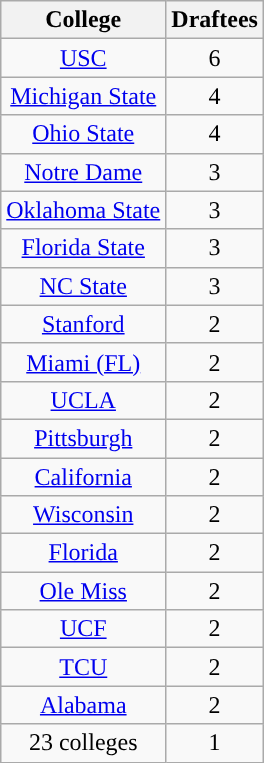<table class="wikitable" style="text-align:center">
<tr>
<th>College</th>
<th>Draftees</th>
</tr>
<tr>
<td><a href='#'>USC</a></td>
<td>6</td>
</tr>
<tr>
<td><a href='#'>Michigan State</a></td>
<td>4</td>
</tr>
<tr>
<td><a href='#'>Ohio State</a></td>
<td>4</td>
</tr>
<tr>
<td><a href='#'>Notre Dame</a></td>
<td>3</td>
</tr>
<tr>
<td><a href='#'>Oklahoma State</a></td>
<td>3</td>
</tr>
<tr>
<td><a href='#'>Florida State</a></td>
<td>3</td>
</tr>
<tr>
<td><a href='#'>NC State</a></td>
<td>3</td>
</tr>
<tr>
<td><a href='#'>Stanford</a></td>
<td>2</td>
</tr>
<tr>
<td><a href='#'>Miami (FL)</a></td>
<td>2</td>
</tr>
<tr>
<td><a href='#'>UCLA</a></td>
<td>2</td>
</tr>
<tr>
<td><a href='#'>Pittsburgh</a></td>
<td>2</td>
</tr>
<tr>
<td><a href='#'>California</a></td>
<td>2</td>
</tr>
<tr>
<td><a href='#'>Wisconsin</a></td>
<td>2</td>
</tr>
<tr>
<td><a href='#'>Florida</a></td>
<td>2</td>
</tr>
<tr>
<td><a href='#'>Ole Miss</a></td>
<td>2</td>
</tr>
<tr>
<td><a href='#'>UCF</a></td>
<td>2</td>
</tr>
<tr>
<td><a href='#'>TCU</a></td>
<td>2</td>
</tr>
<tr>
<td><a href='#'>Alabama</a></td>
<td>2</td>
</tr>
<tr>
<td>23 colleges</td>
<td>1</td>
</tr>
</table>
